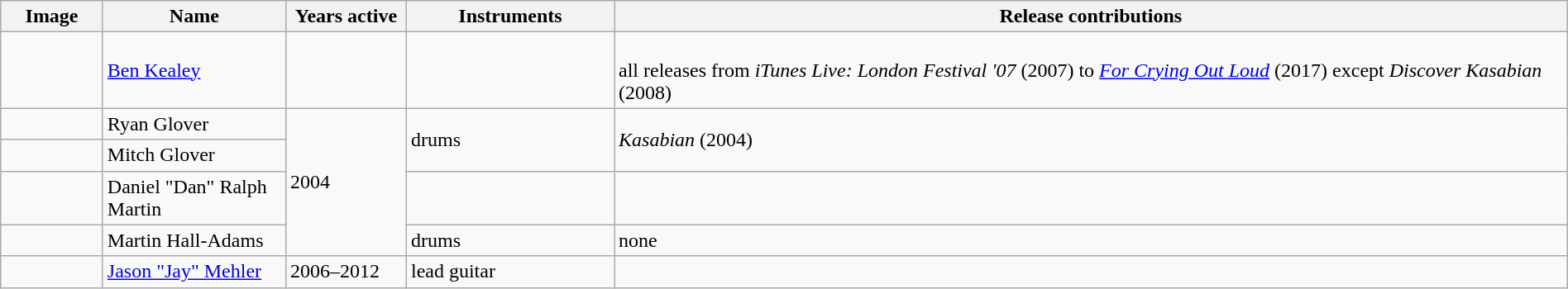<table class="wikitable" width="100%" border="1">
<tr>
<th width="75">Image</th>
<th width="140">Name</th>
<th width="90">Years active</th>
<th width="160">Instruments</th>
<th>Release contributions</th>
</tr>
<tr>
<td></td>
<td><a href='#'>Ben Kealey</a></td>
<td></td>
<td></td>
<td {{flatlist><br>all releases from <em>iTunes Live: London Festival '07</em> (2007) to <em><a href='#'>For Crying Out Loud</a></em> (2017) except <em>Discover Kasabian</em> (2008)</td>
</tr>
<tr>
<td></td>
<td>Ryan Glover</td>
<td rowspan="4">2004</td>
<td rowspan="2">drums</td>
<td rowspan="2"><em>Kasabian</em> (2004)</td>
</tr>
<tr>
<td></td>
<td>Mitch Glover</td>
</tr>
<tr>
<td></td>
<td>Daniel "Dan" Ralph Martin</td>
<td></td>
<td></td>
</tr>
<tr>
<td></td>
<td>Martin Hall-Adams</td>
<td>drums</td>
<td>none</td>
</tr>
<tr>
<td></td>
<td><a href='#'>Jason "Jay" Mehler</a></td>
<td>2006–2012</td>
<td>lead guitar</td>
<td></td>
</tr>
</table>
